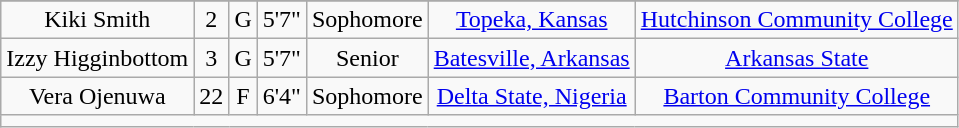<table class="wikitable sortable" style="text-align: center">
<tr align=center>
</tr>
<tr>
<td>Kiki Smith</td>
<td>2</td>
<td>G</td>
<td>5'7"</td>
<td>Sophomore</td>
<td><a href='#'>Topeka, Kansas</a></td>
<td><a href='#'>Hutchinson Community College</a></td>
</tr>
<tr>
<td>Izzy Higginbottom</td>
<td>3</td>
<td>G</td>
<td>5'7"</td>
<td>Senior</td>
<td><a href='#'>Batesville, Arkansas</a></td>
<td><a href='#'>Arkansas State</a></td>
</tr>
<tr>
<td>Vera Ojenuwa</td>
<td>22</td>
<td>F</td>
<td>6'4"</td>
<td>Sophomore</td>
<td><a href='#'>Delta State, Nigeria</a></td>
<td><a href='#'>Barton Community College</a></td>
</tr>
<tr>
<td colspan=7></td>
</tr>
</table>
